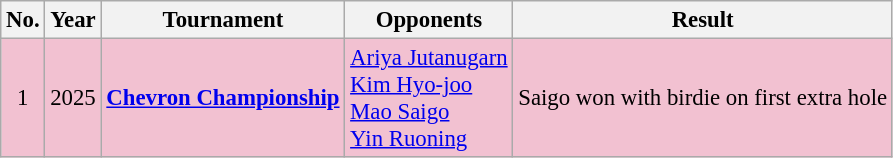<table class="wikitable" style="font-size:95%;">
<tr>
<th>No.</th>
<th>Year</th>
<th>Tournament</th>
<th>Opponents</th>
<th>Result</th>
</tr>
<tr style="background:#F2C1D1;">
<td align=center>1</td>
<td align=center>2025</td>
<td><strong><a href='#'>Chevron Championship</a></strong></td>
<td> <a href='#'>Ariya Jutanugarn</a><br> <a href='#'>Kim Hyo-joo</a><br> <a href='#'>Mao Saigo</a><br> <a href='#'>Yin Ruoning</a></td>
<td>Saigo won with birdie on first extra hole</td>
</tr>
</table>
